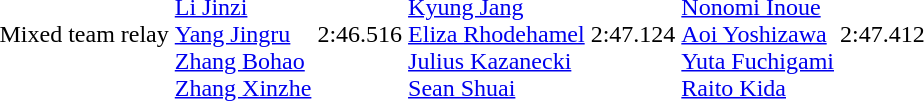<table>
<tr>
<td>Mixed team relay<br></td>
<td><br><a href='#'>Li Jinzi</a><br><a href='#'>Yang Jingru</a><br><a href='#'>Zhang Bohao</a><br><a href='#'>Zhang Xinzhe</a></td>
<td>2:46.516</td>
<td><br><a href='#'>Kyung Jang</a><br><a href='#'>Eliza Rhodehamel</a><br><a href='#'>Julius Kazanecki</a><br><a href='#'>Sean Shuai</a></td>
<td>2:47.124</td>
<td><br><a href='#'>Nonomi Inoue</a><br><a href='#'>Aoi Yoshizawa</a><br><a href='#'>Yuta Fuchigami</a><br><a href='#'>Raito Kida</a></td>
<td>2:47.412</td>
</tr>
</table>
